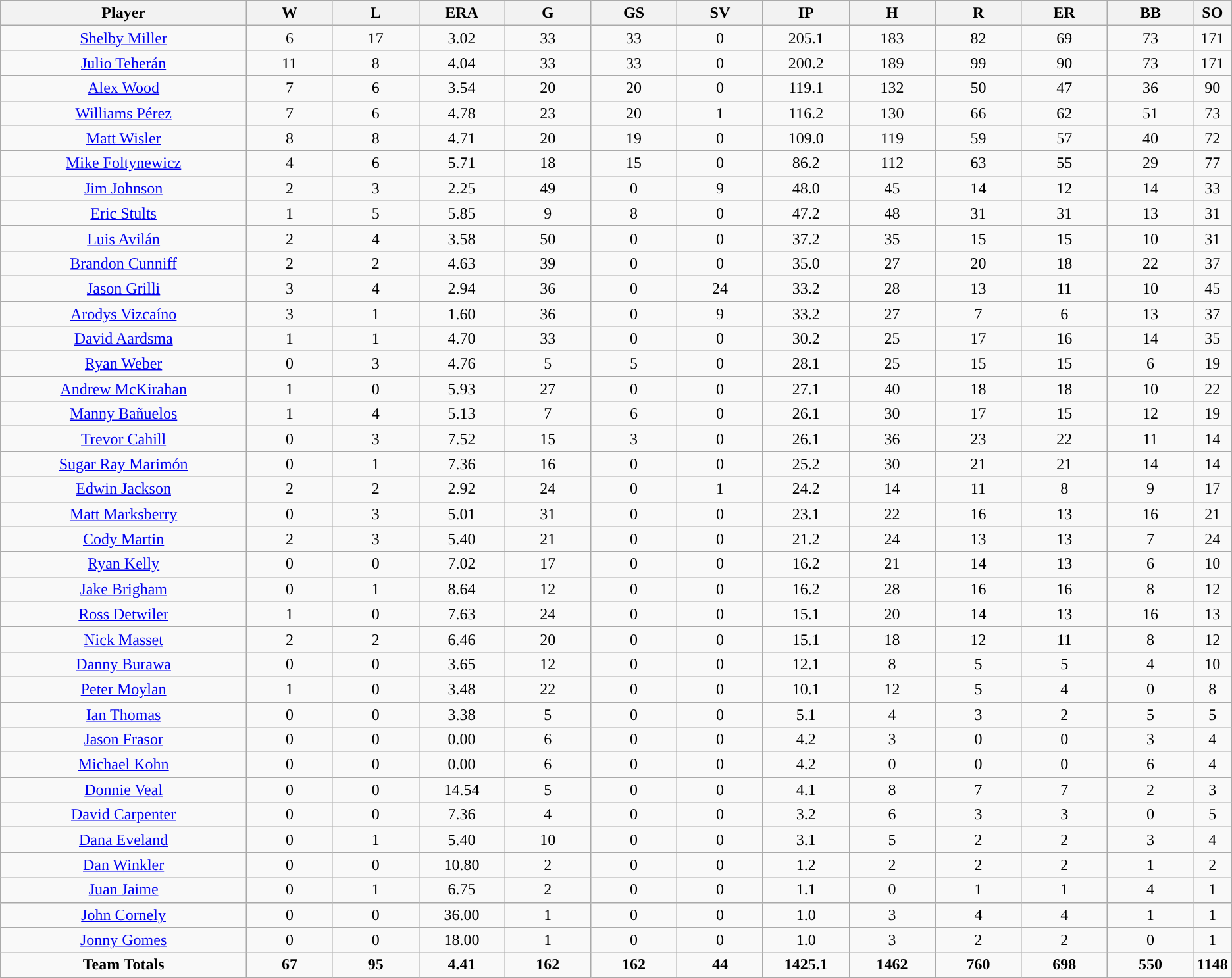<table class=wikitable style="text-align:center">
<tr>
<th bgcolor=#DDDDFF; width="20%">Player</th>
<th bgcolor=#DDDDFF; width="7%">W</th>
<th bgcolor=#DDDDFF; width="7%">L</th>
<th bgcolor=#DDDDFF; width="7%">ERA</th>
<th bgcolor=#DDDDFF; width="7%">G</th>
<th bgcolor=#DDDDFF; width="7%">GS</th>
<th bgcolor=#DDDDFF; width="7%">SV</th>
<th bgcolor=#DDDDFF; width="7%'">IP</th>
<th bgcolor=#DDDDFF; width="7%">H</th>
<th bgcolor=#DDDDFF; width="7%">R</th>
<th bgcolor=#DDDDFF; width="7%">ER</th>
<th bgcolor=#DDDDFF; width="7%">BB</th>
<th bgcolor=#DDDDFF; width="7%">SO</th>
</tr>
<tr>
<td><a href='#'>Shelby Miller</a></td>
<td>6</td>
<td>17</td>
<td>3.02</td>
<td>33</td>
<td>33</td>
<td>0</td>
<td>205.1</td>
<td>183</td>
<td>82</td>
<td>69</td>
<td>73</td>
<td>171</td>
</tr>
<tr>
<td><a href='#'>Julio Teherán</a></td>
<td>11</td>
<td>8</td>
<td>4.04</td>
<td>33</td>
<td>33</td>
<td>0</td>
<td>200.2</td>
<td>189</td>
<td>99</td>
<td>90</td>
<td>73</td>
<td>171</td>
</tr>
<tr>
<td><a href='#'>Alex Wood</a></td>
<td>7</td>
<td>6</td>
<td>3.54</td>
<td>20</td>
<td>20</td>
<td>0</td>
<td>119.1</td>
<td>132</td>
<td>50</td>
<td>47</td>
<td>36</td>
<td>90</td>
</tr>
<tr>
<td><a href='#'>Williams Pérez</a></td>
<td>7</td>
<td>6</td>
<td>4.78</td>
<td>23</td>
<td>20</td>
<td>1</td>
<td>116.2</td>
<td>130</td>
<td>66</td>
<td>62</td>
<td>51</td>
<td>73</td>
</tr>
<tr>
<td><a href='#'>Matt Wisler</a></td>
<td>8</td>
<td>8</td>
<td>4.71</td>
<td>20</td>
<td>19</td>
<td>0</td>
<td>109.0</td>
<td>119</td>
<td>59</td>
<td>57</td>
<td>40</td>
<td>72</td>
</tr>
<tr>
<td><a href='#'>Mike Foltynewicz</a></td>
<td>4</td>
<td>6</td>
<td>5.71</td>
<td>18</td>
<td>15</td>
<td>0</td>
<td>86.2</td>
<td>112</td>
<td>63</td>
<td>55</td>
<td>29</td>
<td>77</td>
</tr>
<tr>
<td><a href='#'>Jim Johnson</a></td>
<td>2</td>
<td>3</td>
<td>2.25</td>
<td>49</td>
<td>0</td>
<td>9</td>
<td>48.0</td>
<td>45</td>
<td>14</td>
<td>12</td>
<td>14</td>
<td>33</td>
</tr>
<tr>
<td><a href='#'>Eric Stults</a></td>
<td>1</td>
<td>5</td>
<td>5.85</td>
<td>9</td>
<td>8</td>
<td>0</td>
<td>47.2</td>
<td>48</td>
<td>31</td>
<td>31</td>
<td>13</td>
<td>31</td>
</tr>
<tr>
<td><a href='#'>Luis Avilán</a></td>
<td>2</td>
<td>4</td>
<td>3.58</td>
<td>50</td>
<td>0</td>
<td>0</td>
<td>37.2</td>
<td>35</td>
<td>15</td>
<td>15</td>
<td>10</td>
<td>31</td>
</tr>
<tr>
<td><a href='#'>Brandon Cunniff</a></td>
<td>2</td>
<td>2</td>
<td>4.63</td>
<td>39</td>
<td>0</td>
<td>0</td>
<td>35.0</td>
<td>27</td>
<td>20</td>
<td>18</td>
<td>22</td>
<td>37</td>
</tr>
<tr>
<td><a href='#'>Jason Grilli</a></td>
<td>3</td>
<td>4</td>
<td>2.94</td>
<td>36</td>
<td>0</td>
<td>24</td>
<td>33.2</td>
<td>28</td>
<td>13</td>
<td>11</td>
<td>10</td>
<td>45</td>
</tr>
<tr>
<td><a href='#'>Arodys Vizcaíno</a></td>
<td>3</td>
<td>1</td>
<td>1.60</td>
<td>36</td>
<td>0</td>
<td>9</td>
<td>33.2</td>
<td>27</td>
<td>7</td>
<td>6</td>
<td>13</td>
<td>37</td>
</tr>
<tr>
<td><a href='#'>David Aardsma</a></td>
<td>1</td>
<td>1</td>
<td>4.70</td>
<td>33</td>
<td>0</td>
<td>0</td>
<td>30.2</td>
<td>25</td>
<td>17</td>
<td>16</td>
<td>14</td>
<td>35</td>
</tr>
<tr>
<td><a href='#'>Ryan Weber</a></td>
<td>0</td>
<td>3</td>
<td>4.76</td>
<td>5</td>
<td>5</td>
<td>0</td>
<td>28.1</td>
<td>25</td>
<td>15</td>
<td>15</td>
<td>6</td>
<td>19</td>
</tr>
<tr>
<td><a href='#'>Andrew McKirahan</a></td>
<td>1</td>
<td>0</td>
<td>5.93</td>
<td>27</td>
<td>0</td>
<td>0</td>
<td>27.1</td>
<td>40</td>
<td>18</td>
<td>18</td>
<td>10</td>
<td>22</td>
</tr>
<tr>
<td><a href='#'>Manny Bañuelos</a></td>
<td>1</td>
<td>4</td>
<td>5.13</td>
<td>7</td>
<td>6</td>
<td>0</td>
<td>26.1</td>
<td>30</td>
<td>17</td>
<td>15</td>
<td>12</td>
<td>19</td>
</tr>
<tr>
<td><a href='#'>Trevor Cahill</a></td>
<td>0</td>
<td>3</td>
<td>7.52</td>
<td>15</td>
<td>3</td>
<td>0</td>
<td>26.1</td>
<td>36</td>
<td>23</td>
<td>22</td>
<td>11</td>
<td>14</td>
</tr>
<tr>
<td><a href='#'>Sugar Ray Marimón</a></td>
<td>0</td>
<td>1</td>
<td>7.36</td>
<td>16</td>
<td>0</td>
<td>0</td>
<td>25.2</td>
<td>30</td>
<td>21</td>
<td>21</td>
<td>14</td>
<td>14</td>
</tr>
<tr>
<td><a href='#'>Edwin Jackson</a></td>
<td>2</td>
<td>2</td>
<td>2.92</td>
<td>24</td>
<td>0</td>
<td>1</td>
<td>24.2</td>
<td>14</td>
<td>11</td>
<td>8</td>
<td>9</td>
<td>17</td>
</tr>
<tr>
<td><a href='#'>Matt Marksberry</a></td>
<td>0</td>
<td>3</td>
<td>5.01</td>
<td>31</td>
<td>0</td>
<td>0</td>
<td>23.1</td>
<td>22</td>
<td>16</td>
<td>13</td>
<td>16</td>
<td>21</td>
</tr>
<tr>
<td><a href='#'>Cody Martin</a></td>
<td>2</td>
<td>3</td>
<td>5.40</td>
<td>21</td>
<td>0</td>
<td>0</td>
<td>21.2</td>
<td>24</td>
<td>13</td>
<td>13</td>
<td>7</td>
<td>24</td>
</tr>
<tr>
<td><a href='#'>Ryan Kelly</a></td>
<td>0</td>
<td>0</td>
<td>7.02</td>
<td>17</td>
<td>0</td>
<td>0</td>
<td>16.2</td>
<td>21</td>
<td>14</td>
<td>13</td>
<td>6</td>
<td>10</td>
</tr>
<tr>
<td><a href='#'>Jake Brigham</a></td>
<td>0</td>
<td>1</td>
<td>8.64</td>
<td>12</td>
<td>0</td>
<td>0</td>
<td>16.2</td>
<td>28</td>
<td>16</td>
<td>16</td>
<td>8</td>
<td>12</td>
</tr>
<tr>
<td><a href='#'>Ross Detwiler</a></td>
<td>1</td>
<td>0</td>
<td>7.63</td>
<td>24</td>
<td>0</td>
<td>0</td>
<td>15.1</td>
<td>20</td>
<td>14</td>
<td>13</td>
<td>16</td>
<td>13</td>
</tr>
<tr>
<td><a href='#'>Nick Masset</a></td>
<td>2</td>
<td>2</td>
<td>6.46</td>
<td>20</td>
<td>0</td>
<td>0</td>
<td>15.1</td>
<td>18</td>
<td>12</td>
<td>11</td>
<td>8</td>
<td>12</td>
</tr>
<tr>
<td><a href='#'>Danny Burawa</a></td>
<td>0</td>
<td>0</td>
<td>3.65</td>
<td>12</td>
<td>0</td>
<td>0</td>
<td>12.1</td>
<td>8</td>
<td>5</td>
<td>5</td>
<td>4</td>
<td>10</td>
</tr>
<tr>
<td><a href='#'>Peter Moylan</a></td>
<td>1</td>
<td>0</td>
<td>3.48</td>
<td>22</td>
<td>0</td>
<td>0</td>
<td>10.1</td>
<td>12</td>
<td>5</td>
<td>4</td>
<td>0</td>
<td>8</td>
</tr>
<tr>
<td><a href='#'>Ian Thomas</a></td>
<td>0</td>
<td>0</td>
<td>3.38</td>
<td>5</td>
<td>0</td>
<td>0</td>
<td>5.1</td>
<td>4</td>
<td>3</td>
<td>2</td>
<td>5</td>
<td>5</td>
</tr>
<tr>
<td><a href='#'>Jason Frasor</a></td>
<td>0</td>
<td>0</td>
<td>0.00</td>
<td>6</td>
<td>0</td>
<td>0</td>
<td>4.2</td>
<td>3</td>
<td>0</td>
<td>0</td>
<td>3</td>
<td>4</td>
</tr>
<tr>
<td><a href='#'>Michael Kohn</a></td>
<td>0</td>
<td>0</td>
<td>0.00</td>
<td>6</td>
<td>0</td>
<td>0</td>
<td>4.2</td>
<td>0</td>
<td>0</td>
<td>0</td>
<td>6</td>
<td>4</td>
</tr>
<tr>
<td><a href='#'>Donnie Veal</a></td>
<td>0</td>
<td>0</td>
<td>14.54</td>
<td>5</td>
<td>0</td>
<td>0</td>
<td>4.1</td>
<td>8</td>
<td>7</td>
<td>7</td>
<td>2</td>
<td>3</td>
</tr>
<tr>
<td><a href='#'>David Carpenter</a></td>
<td>0</td>
<td>0</td>
<td>7.36</td>
<td>4</td>
<td>0</td>
<td>0</td>
<td>3.2</td>
<td>6</td>
<td>3</td>
<td>3</td>
<td>0</td>
<td>5</td>
</tr>
<tr>
<td><a href='#'>Dana Eveland</a></td>
<td>0</td>
<td>1</td>
<td>5.40</td>
<td>10</td>
<td>0</td>
<td>0</td>
<td>3.1</td>
<td>5</td>
<td>2</td>
<td>2</td>
<td>3</td>
<td>4</td>
</tr>
<tr>
<td><a href='#'>Dan Winkler</a></td>
<td>0</td>
<td>0</td>
<td>10.80</td>
<td>2</td>
<td>0</td>
<td>0</td>
<td>1.2</td>
<td>2</td>
<td>2</td>
<td>2</td>
<td>1</td>
<td>2</td>
</tr>
<tr>
<td><a href='#'>Juan Jaime</a></td>
<td>0</td>
<td>1</td>
<td>6.75</td>
<td>2</td>
<td>0</td>
<td>0</td>
<td>1.1</td>
<td>0</td>
<td>1</td>
<td>1</td>
<td>4</td>
<td>1</td>
</tr>
<tr>
<td><a href='#'>John Cornely</a></td>
<td>0</td>
<td>0</td>
<td>36.00</td>
<td>1</td>
<td>0</td>
<td>0</td>
<td>1.0</td>
<td>3</td>
<td>4</td>
<td>4</td>
<td>1</td>
<td>1</td>
</tr>
<tr>
<td><a href='#'>Jonny Gomes</a></td>
<td>0</td>
<td>0</td>
<td>18.00</td>
<td>1</td>
<td>0</td>
<td>0</td>
<td>1.0</td>
<td>3</td>
<td>2</td>
<td>2</td>
<td>0</td>
<td>1</td>
</tr>
<tr>
<td><strong>Team Totals</strong></td>
<td><strong>67</strong></td>
<td><strong>95</strong></td>
<td><strong>4.41</strong></td>
<td><strong>162</strong></td>
<td><strong>162</strong></td>
<td><strong>44</strong></td>
<td><strong>1425.1</strong></td>
<td><strong>1462</strong></td>
<td><strong>760</strong></td>
<td><strong>698</strong></td>
<td><strong>550</strong></td>
<td><strong>1148</strong></td>
</tr>
</table>
